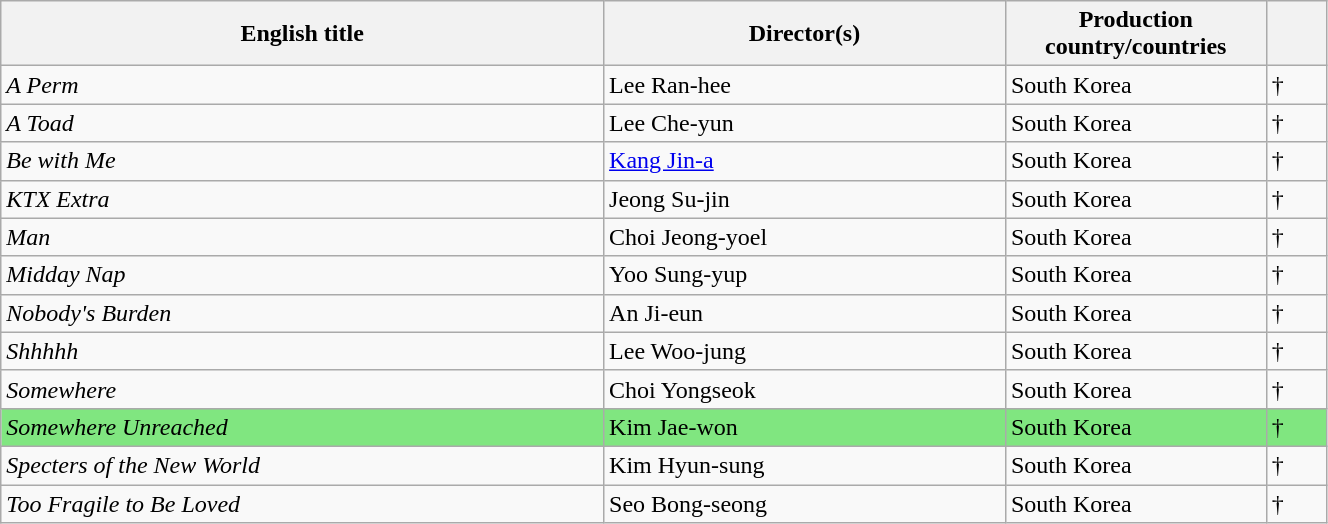<table class="sortable wikitable" width="70%" cellpadding="5">
<tr>
<th width="30%">English title</th>
<th width="20%">Director(s)</th>
<th width="10%">Production country/countries</th>
<th width="3%"></th>
</tr>
<tr>
<td><em>A Perm</em></td>
<td>Lee Ran-hee</td>
<td>South Korea</td>
<td>†</td>
</tr>
<tr>
<td><em>A Toad</em></td>
<td>Lee Che-yun</td>
<td>South Korea</td>
<td>†</td>
</tr>
<tr>
<td><em>Be with Me</em></td>
<td><a href='#'>Kang Jin-a</a></td>
<td>South Korea</td>
<td>†</td>
</tr>
<tr>
<td><em>KTX Extra</em></td>
<td>Jeong Su-jin</td>
<td>South Korea</td>
<td>†</td>
</tr>
<tr>
<td><em>Man</em></td>
<td>Choi Jeong-yoel</td>
<td>South Korea</td>
<td>†</td>
</tr>
<tr>
<td><em>Midday Nap</em></td>
<td>Yoo Sung-yup</td>
<td>South Korea</td>
<td>†</td>
</tr>
<tr>
<td><em>Nobody's Burden</em></td>
<td>An Ji-eun</td>
<td>South Korea</td>
<td>†</td>
</tr>
<tr>
<td><em>Shhhhh</em></td>
<td>Lee Woo-jung</td>
<td>South Korea</td>
<td>†</td>
</tr>
<tr>
<td><em>Somewhere</em></td>
<td>Choi Yongseok</td>
<td>South Korea</td>
<td>†</td>
</tr>
<tr style="background:#80E680;">
<td><em>Somewhere Unreached</em></td>
<td>Kim Jae-won</td>
<td>South Korea</td>
<td>†</td>
</tr>
<tr>
<td><em>Specters of the New World</em></td>
<td>Kim Hyun-sung</td>
<td>South Korea</td>
<td>†</td>
</tr>
<tr>
<td><em>Too Fragile to Be Loved</em></td>
<td>Seo Bong-seong</td>
<td>South Korea</td>
<td>†</td>
</tr>
</table>
